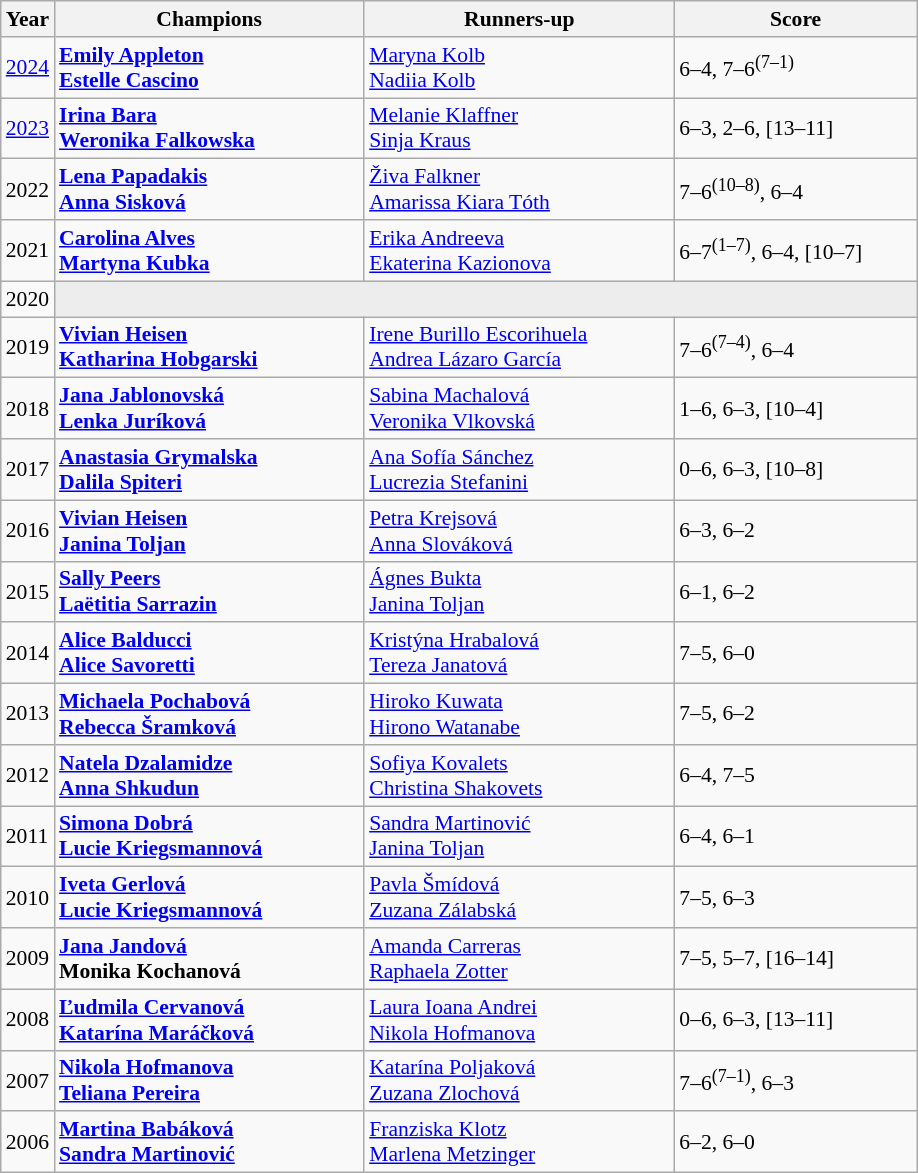<table class="wikitable" style="font-size:90%">
<tr>
<th>Year</th>
<th width="200">Champions</th>
<th width="200">Runners-up</th>
<th width="155">Score</th>
</tr>
<tr>
<td><a href='#'>2024</a></td>
<td> <strong><a href='#'>Emily Appleton</a></strong> <br>  <strong><a href='#'>Estelle Cascino</a></strong></td>
<td> <a href='#'>Maryna Kolb</a> <br>  <a href='#'>Nadiia Kolb</a></td>
<td>6–4, 7–6<sup>(7–1)</sup></td>
</tr>
<tr>
<td><a href='#'>2023</a></td>
<td> <strong><a href='#'>Irina Bara</a></strong> <br>  <strong><a href='#'>Weronika Falkowska</a></strong></td>
<td> <a href='#'>Melanie Klaffner</a> <br>  <a href='#'>Sinja Kraus</a></td>
<td>6–3, 2–6, [13–11]</td>
</tr>
<tr>
<td>2022</td>
<td> <strong><a href='#'>Lena Papadakis</a></strong> <br>  <strong><a href='#'>Anna Sisková</a></strong></td>
<td> <a href='#'>Živa Falkner</a> <br>  <a href='#'>Amarissa Kiara Tóth</a></td>
<td>7–6<sup>(10–8)</sup>, 6–4</td>
</tr>
<tr>
<td>2021</td>
<td> <strong><a href='#'>Carolina Alves</a></strong> <br>  <strong><a href='#'>Martyna Kubka</a></strong></td>
<td> <a href='#'>Erika Andreeva</a> <br>  <a href='#'>Ekaterina Kazionova</a></td>
<td>6–7<sup>(1–7)</sup>, 6–4, [10–7]</td>
</tr>
<tr>
<td>2020</td>
<td colspan=3 bgcolor="#ededed"></td>
</tr>
<tr>
<td>2019</td>
<td> <strong><a href='#'>Vivian Heisen</a></strong> <br>  <strong><a href='#'>Katharina Hobgarski</a></strong></td>
<td> <a href='#'>Irene Burillo Escorihuela</a> <br>  <a href='#'>Andrea Lázaro García</a></td>
<td>7–6<sup>(7–4)</sup>, 6–4</td>
</tr>
<tr>
<td>2018</td>
<td> <strong><a href='#'>Jana Jablonovská</a></strong> <br>  <strong><a href='#'>Lenka Juríková</a></strong></td>
<td> <a href='#'>Sabina Machalová</a> <br>  <a href='#'>Veronika Vlkovská</a></td>
<td>1–6, 6–3, [10–4]</td>
</tr>
<tr>
<td>2017</td>
<td> <strong><a href='#'>Anastasia Grymalska</a></strong> <br>  <strong><a href='#'>Dalila Spiteri</a></strong></td>
<td> <a href='#'>Ana Sofía Sánchez</a> <br>  <a href='#'>Lucrezia Stefanini</a></td>
<td>0–6, 6–3, [10–8]</td>
</tr>
<tr>
<td>2016</td>
<td> <strong><a href='#'>Vivian Heisen</a></strong> <br>  <strong><a href='#'>Janina Toljan</a></strong></td>
<td> <a href='#'>Petra Krejsová</a> <br>  <a href='#'>Anna Slováková</a></td>
<td>6–3, 6–2</td>
</tr>
<tr>
<td>2015</td>
<td> <strong><a href='#'>Sally Peers</a></strong> <br>  <strong><a href='#'>Laëtitia Sarrazin</a></strong></td>
<td> <a href='#'>Ágnes Bukta</a> <br>  <a href='#'>Janina Toljan</a></td>
<td>6–1, 6–2</td>
</tr>
<tr>
<td>2014</td>
<td> <strong><a href='#'>Alice Balducci</a></strong> <br>  <strong><a href='#'>Alice Savoretti</a></strong></td>
<td> <a href='#'>Kristýna Hrabalová</a> <br>  <a href='#'>Tereza Janatová</a></td>
<td>7–5, 6–0</td>
</tr>
<tr>
<td>2013</td>
<td> <strong><a href='#'>Michaela Pochabová</a></strong> <br>  <strong><a href='#'>Rebecca Šramková</a></strong></td>
<td> <a href='#'>Hiroko Kuwata</a> <br>  <a href='#'>Hirono Watanabe</a></td>
<td>7–5, 6–2</td>
</tr>
<tr>
<td>2012</td>
<td> <strong><a href='#'>Natela Dzalamidze</a></strong> <br>  <strong><a href='#'>Anna Shkudun</a></strong></td>
<td> <a href='#'>Sofiya Kovalets</a> <br>  <a href='#'>Christina Shakovets</a></td>
<td>6–4, 7–5</td>
</tr>
<tr>
<td>2011</td>
<td> <strong><a href='#'>Simona Dobrá</a></strong> <br>  <strong><a href='#'>Lucie Kriegsmannová</a></strong></td>
<td> <a href='#'>Sandra Martinović</a> <br>  <a href='#'>Janina Toljan</a></td>
<td>6–4, 6–1</td>
</tr>
<tr>
<td>2010</td>
<td> <strong><a href='#'>Iveta Gerlová</a></strong> <br>  <strong><a href='#'>Lucie Kriegsmannová</a></strong></td>
<td> <a href='#'>Pavla Šmídová</a> <br>  <a href='#'>Zuzana Zálabská</a></td>
<td>7–5, 6–3</td>
</tr>
<tr>
<td>2009</td>
<td> <strong><a href='#'>Jana Jandová</a></strong> <br>  <strong>Monika Kochanová</strong></td>
<td> <a href='#'>Amanda Carreras</a> <br>  <a href='#'>Raphaela Zotter</a></td>
<td>7–5, 5–7, [16–14]</td>
</tr>
<tr>
<td>2008</td>
<td> <strong><a href='#'>Ľudmila Cervanová</a></strong> <br>  <strong><a href='#'>Katarína Maráčková</a></strong></td>
<td> <a href='#'>Laura Ioana Andrei</a> <br>  <a href='#'>Nikola Hofmanova</a></td>
<td>0–6, 6–3, [13–11]</td>
</tr>
<tr>
<td>2007</td>
<td> <strong><a href='#'>Nikola Hofmanova</a></strong> <br>  <strong><a href='#'>Teliana Pereira</a></strong></td>
<td> <a href='#'>Katarína Poljaková</a> <br>  <a href='#'>Zuzana Zlochová</a></td>
<td>7–6<sup>(7–1)</sup>, 6–3</td>
</tr>
<tr>
<td>2006</td>
<td> <strong><a href='#'>Martina Babáková</a></strong> <br>  <strong><a href='#'>Sandra Martinović</a></strong></td>
<td> <a href='#'>Franziska Klotz</a> <br>  <a href='#'>Marlena Metzinger</a></td>
<td>6–2, 6–0</td>
</tr>
</table>
